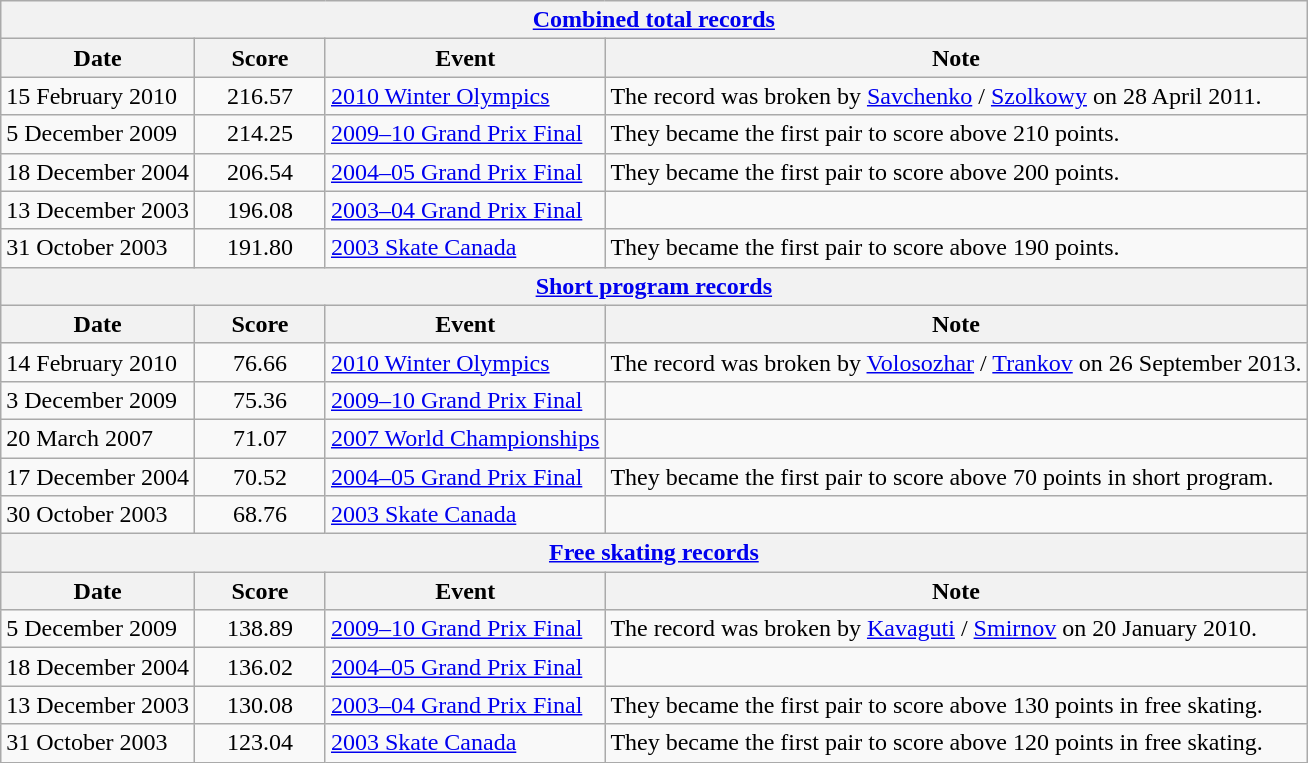<table class="wikitable sortable">
<tr>
<th colspan=4 align=center><a href='#'>Combined total records</a></th>
</tr>
<tr>
<th>Date</th>
<th style="width:80px;">Score</th>
<th>Event</th>
<th>Note</th>
</tr>
<tr>
<td>15 February 2010</td>
<td style = "text-align:center;">216.57</td>
<td><a href='#'>2010 Winter Olympics</a></td>
<td>The record was broken by <a href='#'>Savchenko</a> / <a href='#'>Szolkowy</a> on 28 April 2011.</td>
</tr>
<tr>
<td>5 December 2009</td>
<td style = "text-align:center;">214.25</td>
<td><a href='#'>2009–10 Grand Prix Final</a></td>
<td>They became the first pair to score above 210 points.</td>
</tr>
<tr>
<td>18 December 2004</td>
<td style = "text-align:center;">206.54</td>
<td><a href='#'>2004–05 Grand Prix Final</a></td>
<td>They became the first pair to score above 200 points.</td>
</tr>
<tr>
<td>13 December 2003</td>
<td style = "text-align:center;">196.08</td>
<td><a href='#'>2003–04 Grand Prix Final</a></td>
<td></td>
</tr>
<tr>
<td>31 October 2003</td>
<td style = "text-align:center;">191.80</td>
<td><a href='#'>2003 Skate Canada</a></td>
<td>They became the first pair to score above 190 points.</td>
</tr>
<tr>
<th colspan=4 align=center><a href='#'>Short program records</a></th>
</tr>
<tr>
<th>Date</th>
<th style="width:80px;">Score</th>
<th>Event</th>
<th>Note</th>
</tr>
<tr>
<td>14 February 2010</td>
<td style = "text-align:center;">76.66</td>
<td><a href='#'>2010 Winter Olympics</a></td>
<td>The record was broken by <a href='#'>Volosozhar</a> / <a href='#'>Trankov</a> on 26 September 2013.</td>
</tr>
<tr>
<td>3 December 2009</td>
<td style = "text-align:center;">75.36</td>
<td><a href='#'>2009–10 Grand Prix Final</a></td>
<td></td>
</tr>
<tr>
<td>20 March 2007</td>
<td style = "text-align:center;">71.07</td>
<td><a href='#'>2007 World Championships</a></td>
<td></td>
</tr>
<tr>
<td>17 December 2004</td>
<td style = "text-align:center;">70.52</td>
<td><a href='#'>2004–05 Grand Prix Final</a></td>
<td>They became the first pair to score above 70 points in short program.</td>
</tr>
<tr>
<td>30 October 2003</td>
<td style = "text-align:center;">68.76</td>
<td><a href='#'>2003 Skate Canada</a></td>
<td></td>
</tr>
<tr>
<th colspan=4 align=center><a href='#'>Free skating records</a></th>
</tr>
<tr>
<th>Date</th>
<th style="width:80px;">Score</th>
<th>Event</th>
<th>Note</th>
</tr>
<tr>
<td>5 December 2009</td>
<td style = "text-align:center;">138.89</td>
<td><a href='#'>2009–10 Grand Prix Final</a></td>
<td>The record was broken by <a href='#'>Kavaguti</a> / <a href='#'>Smirnov</a> on 20 January 2010.</td>
</tr>
<tr>
<td>18 December 2004</td>
<td style = "text-align:center;">136.02</td>
<td><a href='#'>2004–05 Grand Prix Final</a></td>
<td></td>
</tr>
<tr>
<td>13 December 2003</td>
<td style = "text-align:center;">130.08</td>
<td><a href='#'>2003–04 Grand Prix Final</a></td>
<td>They became the first pair to score above 130 points in free skating.</td>
</tr>
<tr>
<td>31 October 2003</td>
<td style = "text-align:center;">123.04</td>
<td><a href='#'>2003 Skate Canada</a></td>
<td>They became the first pair to score above 120 points in free skating.</td>
</tr>
</table>
